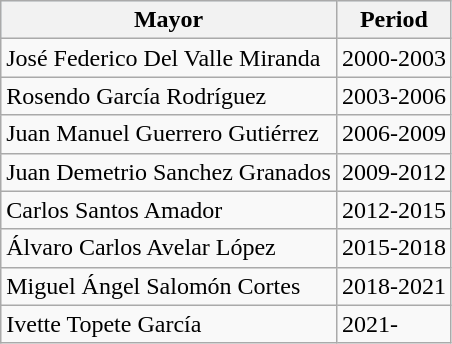<table class="wikitable">
<tr align=center style="background:#d8edff">
<th>Mayor</th>
<th>Period</th>
</tr>
<tr>
<td> José Federico Del Valle Miranda</td>
<td>2000-2003</td>
</tr>
<tr>
<td> Rosendo García Rodríguez</td>
<td>2003-2006</td>
</tr>
<tr>
<td> Juan Manuel Guerrero Gutiérrez</td>
<td>2006-2009</td>
</tr>
<tr>
<td> Juan Demetrio Sanchez Granados</td>
<td>2009-2012</td>
</tr>
<tr>
<td> Carlos Santos Amador</td>
<td>2012-2015</td>
</tr>
<tr>
<td> Álvaro Carlos Avelar López</td>
<td>2015-2018</td>
</tr>
<tr>
<td> Miguel Ángel Salomón Cortes</td>
<td>2018-2021</td>
</tr>
<tr>
<td> Ivette Topete García</td>
<td>2021-</td>
</tr>
</table>
